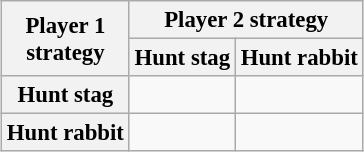<table class="wikitable floatright" style="text-align:center; font-size:95%; margin-left:1em; margin-bottom:1ex">
<tr>
<th scope="col" rowspan="2">Player 1<br> strategy</th>
<th scope="col" colspan="4">Player 2 strategy</th>
</tr>
<tr>
<th scope="col">Hunt stag</th>
<th scope="col">Hunt rabbit</th>
</tr>
<tr>
<th scope="row">Hunt stag</th>
<td></td>
<td></td>
</tr>
<tr>
<th scope="row">Hunt rabbit</th>
<td></td>
<td></td>
</tr>
</table>
